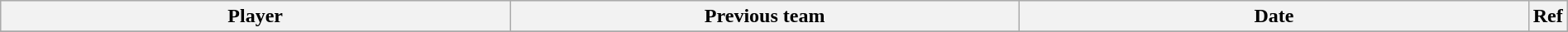<table class="wikitable" style="width:100%;">
<tr style="text-align:center; background:#ddd;">
<th style="width:33%;">Player</th>
<th style="width:33%;">Previous team</th>
<th style="width:33%;">Date</th>
<th>Ref</th>
</tr>
<tr>
</tr>
</table>
